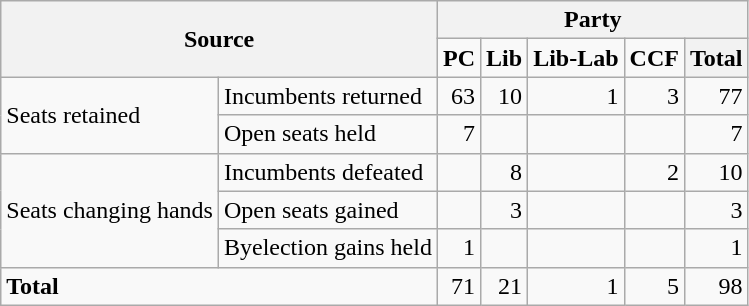<table class="wikitable" style="text-align:right;">
<tr>
<th colspan="2" rowspan="2">Source</th>
<th colspan="5">Party</th>
</tr>
<tr>
<td><strong>PC</strong></td>
<td><strong>Lib</strong></td>
<td><strong>Lib-Lab</strong></td>
<td><strong>CCF</strong></td>
<th>Total</th>
</tr>
<tr>
<td rowspan="2" style="text-align:left;">Seats retained</td>
<td style="text-align:left;">Incumbents returned</td>
<td>63</td>
<td>10</td>
<td>1</td>
<td>3</td>
<td>77</td>
</tr>
<tr>
<td style="text-align:left;">Open seats held</td>
<td>7</td>
<td></td>
<td></td>
<td></td>
<td>7</td>
</tr>
<tr>
<td rowspan="3" style="text-align:left;">Seats changing hands</td>
<td style="text-align:left;">Incumbents defeated</td>
<td></td>
<td>8</td>
<td></td>
<td>2</td>
<td>10</td>
</tr>
<tr>
<td style="text-align:left;">Open seats gained</td>
<td></td>
<td>3</td>
<td></td>
<td></td>
<td>3</td>
</tr>
<tr>
<td style="text-align:left;">Byelection gains held</td>
<td>1</td>
<td></td>
<td></td>
<td></td>
<td>1</td>
</tr>
<tr>
<td colspan="2" style="text-align:left;"><strong>Total</strong></td>
<td>71</td>
<td>21</td>
<td>1</td>
<td>5</td>
<td>98</td>
</tr>
</table>
